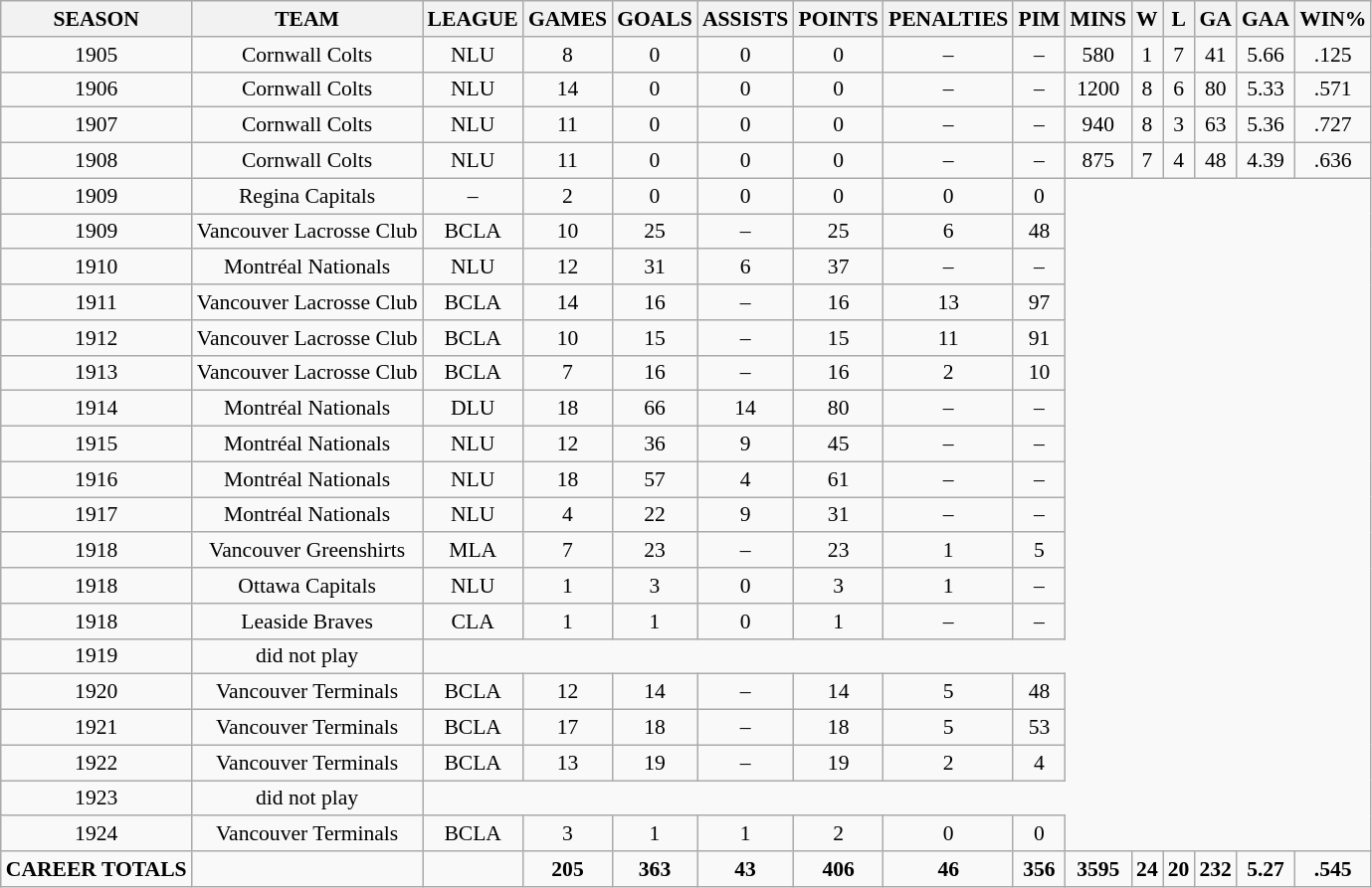<table class="wikitable" style="font-size: 90%; text-align:center;">
<tr>
<th>SEASON</th>
<th>TEAM</th>
<th>LEAGUE</th>
<th>GAMES</th>
<th>GOALS</th>
<th>ASSISTS</th>
<th>POINTS</th>
<th>PENALTIES</th>
<th>PIM</th>
<th>MINS</th>
<th>W</th>
<th>L</th>
<th>GA</th>
<th>GAA</th>
<th>WIN%</th>
</tr>
<tr align="center">
<td>1905</td>
<td>Cornwall Colts</td>
<td>NLU</td>
<td>8</td>
<td>0</td>
<td>0</td>
<td>0</td>
<td>–</td>
<td>–</td>
<td>580</td>
<td>1</td>
<td>7</td>
<td>41</td>
<td>5.66</td>
<td>.125</td>
</tr>
<tr align="center">
<td>1906</td>
<td>Cornwall Colts</td>
<td>NLU</td>
<td>14</td>
<td>0</td>
<td>0</td>
<td>0</td>
<td>–</td>
<td>–</td>
<td>1200</td>
<td>8</td>
<td>6</td>
<td>80</td>
<td>5.33</td>
<td>.571</td>
</tr>
<tr align="center">
<td>1907</td>
<td>Cornwall Colts</td>
<td>NLU</td>
<td>11</td>
<td>0</td>
<td>0</td>
<td>0</td>
<td>–</td>
<td>–</td>
<td>940</td>
<td>8</td>
<td>3</td>
<td>63</td>
<td>5.36</td>
<td>.727</td>
</tr>
<tr align="center">
<td>1908</td>
<td>Cornwall Colts</td>
<td>NLU</td>
<td>11</td>
<td>0</td>
<td>0</td>
<td>0</td>
<td>–</td>
<td>–</td>
<td>875</td>
<td>7</td>
<td>4</td>
<td>48</td>
<td>4.39</td>
<td>.636</td>
</tr>
<tr align="center">
<td>1909</td>
<td>Regina Capitals</td>
<td>–</td>
<td>2</td>
<td>0</td>
<td>0</td>
<td>0</td>
<td>0</td>
<td>0</td>
</tr>
<tr align="center">
<td>1909</td>
<td>Vancouver Lacrosse Club</td>
<td>BCLA</td>
<td>10</td>
<td>25</td>
<td>–</td>
<td>25</td>
<td>6</td>
<td>48</td>
</tr>
<tr align="center">
<td>1910</td>
<td>Montréal Nationals</td>
<td>NLU</td>
<td>12</td>
<td>31</td>
<td>6</td>
<td>37</td>
<td>–</td>
<td>–</td>
</tr>
<tr align="center">
<td>1911</td>
<td>Vancouver Lacrosse Club</td>
<td>BCLA</td>
<td>14</td>
<td>16</td>
<td>–</td>
<td>16</td>
<td>13</td>
<td>97</td>
</tr>
<tr align="center">
<td>1912</td>
<td>Vancouver Lacrosse Club</td>
<td>BCLA</td>
<td>10</td>
<td>15</td>
<td>–</td>
<td>15</td>
<td>11</td>
<td>91</td>
</tr>
<tr align="center">
<td>1913</td>
<td>Vancouver Lacrosse Club</td>
<td>BCLA</td>
<td>7</td>
<td>16</td>
<td>–</td>
<td>16</td>
<td>2</td>
<td>10</td>
</tr>
<tr align="center">
<td>1914</td>
<td>Montréal Nationals</td>
<td>DLU</td>
<td>18</td>
<td>66</td>
<td>14</td>
<td>80</td>
<td>–</td>
<td>–</td>
</tr>
<tr align="center">
<td>1915</td>
<td>Montréal Nationals</td>
<td>NLU</td>
<td>12</td>
<td>36</td>
<td>9</td>
<td>45</td>
<td>–</td>
<td>–</td>
</tr>
<tr align="center">
<td>1916</td>
<td>Montréal Nationals</td>
<td>NLU</td>
<td>18</td>
<td>57</td>
<td>4</td>
<td>61</td>
<td>–</td>
<td>–</td>
</tr>
<tr align="center">
<td>1917</td>
<td>Montréal Nationals</td>
<td>NLU</td>
<td>4</td>
<td>22</td>
<td>9</td>
<td>31</td>
<td>–</td>
<td>–</td>
</tr>
<tr align="center">
<td>1918</td>
<td>Vancouver Greenshirts</td>
<td>MLA</td>
<td>7</td>
<td>23</td>
<td>–</td>
<td>23</td>
<td>1</td>
<td>5</td>
</tr>
<tr align="center">
<td>1918</td>
<td>Ottawa Capitals</td>
<td>NLU</td>
<td>1</td>
<td>3</td>
<td>0</td>
<td>3</td>
<td>1</td>
<td>–</td>
</tr>
<tr align="center">
<td>1918</td>
<td>Leaside Braves</td>
<td>CLA</td>
<td>1</td>
<td>1</td>
<td>0</td>
<td>1</td>
<td>–</td>
<td>–</td>
</tr>
<tr align="center">
<td>1919</td>
<td>did not play</td>
</tr>
<tr align="center">
<td>1920</td>
<td>Vancouver Terminals</td>
<td>BCLA</td>
<td>12</td>
<td>14</td>
<td>–</td>
<td>14</td>
<td>5</td>
<td>48</td>
</tr>
<tr align="center">
<td>1921</td>
<td>Vancouver Terminals</td>
<td>BCLA</td>
<td>17</td>
<td>18</td>
<td>–</td>
<td>18</td>
<td>5</td>
<td>53</td>
</tr>
<tr align="center">
<td>1922</td>
<td>Vancouver Terminals</td>
<td>BCLA</td>
<td>13</td>
<td>19</td>
<td>–</td>
<td>19</td>
<td>2</td>
<td>4</td>
</tr>
<tr align="center">
<td>1923</td>
<td>did not play</td>
</tr>
<tr align="center">
<td>1924</td>
<td>Vancouver Terminals</td>
<td>BCLA</td>
<td>3</td>
<td>1</td>
<td>1</td>
<td>2</td>
<td>0</td>
<td>0</td>
</tr>
<tr align="center">
<td><strong>CAREER TOTALS</strong></td>
<td></td>
<td></td>
<td><strong>205</strong></td>
<td><strong>363</strong></td>
<td><strong>43</strong></td>
<td><strong>406</strong></td>
<td><strong>46</strong></td>
<td><strong>356</strong></td>
<td><strong>3595</strong></td>
<td><strong>24</strong></td>
<td><strong>20</strong></td>
<td><strong>232</strong></td>
<td><strong>5.27</strong></td>
<td><strong>.545</strong></td>
</tr>
</table>
